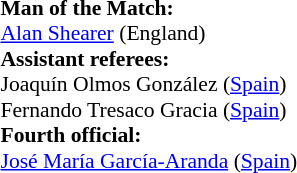<table style="width:100%; font-size:90%;">
<tr>
<td><br><strong>Man of the Match:</strong>
<br><a href='#'>Alan Shearer</a> (England)<br><strong>Assistant referees:</strong>
<br>Joaquín Olmos González (<a href='#'>Spain</a>)
<br>Fernando Tresaco Gracia (<a href='#'>Spain</a>)
<br><strong>Fourth official:</strong>
<br><a href='#'>José María García-Aranda</a> (<a href='#'>Spain</a>)</td>
</tr>
</table>
